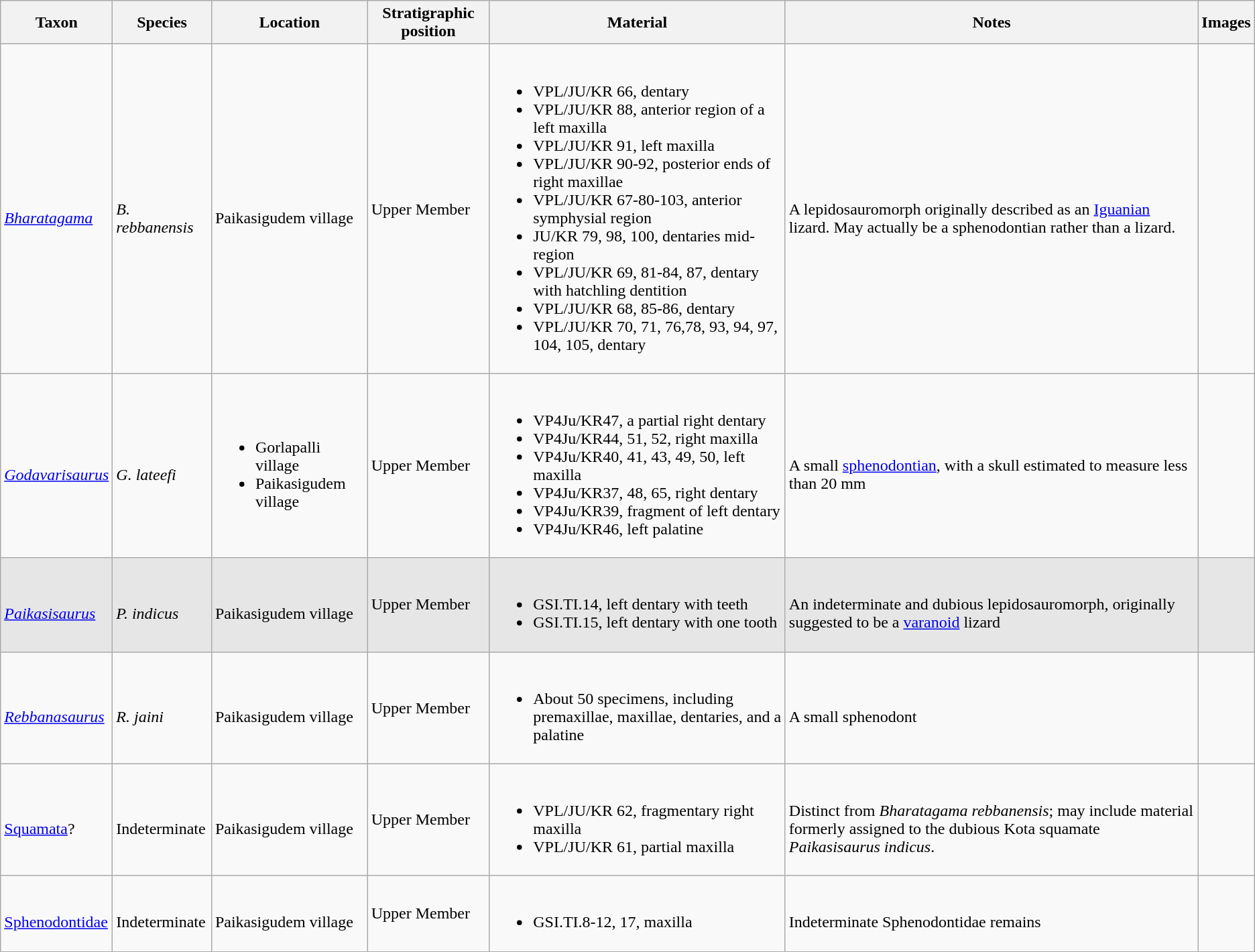<table class="wikitable" align="center">
<tr>
<th>Taxon</th>
<th>Species</th>
<th>Location</th>
<th>Stratigraphic position</th>
<th>Material</th>
<th>Notes</th>
<th>Images</th>
</tr>
<tr>
<td><br><em><a href='#'>Bharatagama</a></em></td>
<td><br><em>B. rebbanensis</em></td>
<td><br>Paikasigudem village</td>
<td>Upper Member</td>
<td><br><ul><li>VPL/JU/KR 66, dentary</li><li>VPL/JU/KR 88, anterior region of a left maxilla</li><li>VPL/JU/KR 91, left maxilla</li><li>VPL/JU/KR 90-92, posterior ends of right maxillae</li><li>VPL/JU/KR 67-80-103, anterior symphysial region</li><li>JU/KR 79, 98, 100, dentaries mid-region</li><li>VPL/JU/KR 69, 81-84, 87, dentary with hatchling dentition</li><li>VPL/JU/KR 68, 85-86, dentary</li><li>VPL/JU/KR 70, 71, 76,78, 93, 94, 97, 104, 105, dentary</li></ul></td>
<td><br>A lepidosauromorph originally described as an <a href='#'>Iguanian</a> lizard. May actually be a sphenodontian rather than a lizard.</td>
<td></td>
</tr>
<tr>
<td><br><em><a href='#'>Godavarisaurus</a></em></td>
<td><br><em>G. lateefi</em></td>
<td><br><ul><li>Gorlapalli village</li><li>Paikasigudem village</li></ul></td>
<td>Upper Member</td>
<td><br><ul><li>VP4Ju/KR47, a partial right dentary</li><li>VP4Ju/KR44, 51, 52, right maxilla</li><li>VP4Ju/KR40, 41, 43, 49, 50, left maxilla</li><li>VP4Ju/KR37, 48, 65, right dentary</li><li>VP4Ju/KR39, fragment of left dentary</li><li>VP4Ju/KR46, left palatine</li></ul></td>
<td><br>A small <a href='#'>sphenodontian</a>, with a skull estimated to measure less than 20 mm</td>
<td></td>
</tr>
<tr>
<td style="background:#E6E6E6;"><br><em><a href='#'>Paikasisaurus</a></em></td>
<td style="background:#E6E6E6;"><br><em>P. indicus</em></td>
<td style="background:#E6E6E6;"><br>Paikasigudem village</td>
<td style="background:#E6E6E6;">Upper Member</td>
<td style="background:#E6E6E6;"><br><ul><li>GSI.TI.14, left dentary with teeth</li><li>GSI.TI.15, left dentary with one tooth</li></ul></td>
<td style="background:#E6E6E6;"><br>An indeterminate and dubious lepidosauromorph, originally suggested to be a <a href='#'>varanoid</a> lizard</td>
<td style="background:#E6E6E6;"></td>
</tr>
<tr>
<td><br><em><a href='#'>Rebbanasaurus</a></em></td>
<td><br><em>R. jaini</em></td>
<td><br>Paikasigudem village</td>
<td>Upper Member</td>
<td><br><ul><li>About 50 specimens, including premaxillae, maxillae, dentaries, and a palatine</li></ul></td>
<td><br>A small sphenodont</td>
<td></td>
</tr>
<tr>
<td><br><a href='#'>Squamata</a>?</td>
<td><br>Indeterminate</td>
<td><br>Paikasigudem village</td>
<td>Upper Member</td>
<td><br><ul><li>VPL/JU/KR 62, fragmentary right maxilla</li><li>VPL/JU/KR 61, partial maxilla</li></ul></td>
<td><br>Distinct from <em>Bharatagama rebbanensis</em>; may include material formerly assigned to the dubious Kota squamate <em>Paikasisaurus indicus</em>.</td>
<td></td>
</tr>
<tr>
<td><br><a href='#'>Sphenodontidae</a></td>
<td><br>Indeterminate</td>
<td><br>Paikasigudem village</td>
<td>Upper Member</td>
<td><br><ul><li>GSI.TI.8-12, 17, maxilla</li></ul></td>
<td><br>Indeterminate Sphenodontidae remains</td>
<td></td>
</tr>
<tr>
</tr>
</table>
